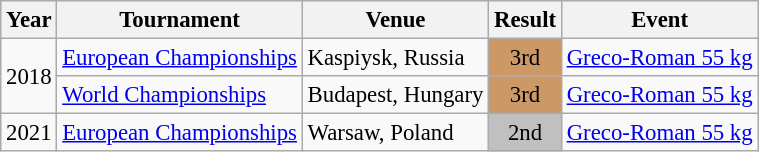<table class="wikitable" style="font-size:95%;">
<tr>
<th>Year</th>
<th>Tournament</th>
<th>Venue</th>
<th>Result</th>
<th>Event</th>
</tr>
<tr>
<td rowspan=2>2018</td>
<td><a href='#'>European Championships</a></td>
<td>Kaspiysk, Russia</td>
<td align="center" bgcolor="cc9966">3rd</td>
<td><a href='#'>Greco-Roman 55 kg</a></td>
</tr>
<tr>
<td><a href='#'>World Championships</a></td>
<td>Budapest, Hungary</td>
<td align="center" bgcolor="cc9966">3rd</td>
<td><a href='#'>Greco-Roman 55 kg</a></td>
</tr>
<tr>
<td>2021</td>
<td><a href='#'>European Championships</a></td>
<td>Warsaw, Poland</td>
<td align="center" bgcolor="silver">2nd</td>
<td><a href='#'>Greco-Roman 55 kg</a></td>
</tr>
</table>
